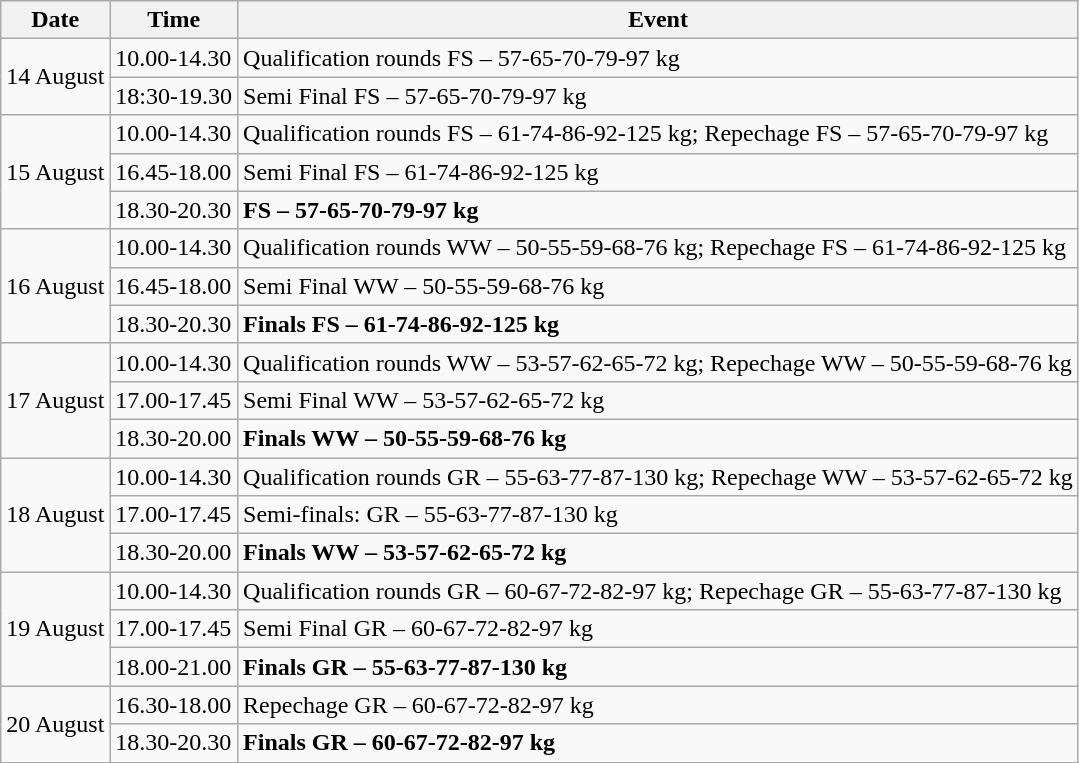<table class=wikitable>
<tr>
<th>Date</th>
<th>Time</th>
<th>Event</th>
</tr>
<tr>
<td rowspan="2">14 August</td>
<td>10.00-14.30</td>
<td>Qualification rounds FS – 57-65-70-79-97 kg</td>
</tr>
<tr>
<td>18:30-19.30</td>
<td>Semi Final FS – 57-65-70-79-97 kg</td>
</tr>
<tr>
<td rowspan="3">15 August</td>
<td>10.00-14.30</td>
<td>Qualification rounds FS – 61-74-86-92-125 kg; Repechage FS – 57-65-70-79-97 kg</td>
</tr>
<tr>
<td>16.45-18.00</td>
<td>Semi Final FS – 61-74-86-92-125 kg</td>
</tr>
<tr>
<td>18.30-20.30</td>
<td><strong>FS – 57-65-70-79-97 kg</strong></td>
</tr>
<tr>
<td rowspan="3">16 August</td>
<td>10.00-14.30</td>
<td>Qualification rounds WW – 50-55-59-68-76 kg; Repechage FS – 61-74-86-92-125 kg</td>
</tr>
<tr>
<td>16.45-18.00</td>
<td>Semi Final WW – 50-55-59-68-76 kg</td>
</tr>
<tr>
<td>18.30-20.30</td>
<td><strong>Finals FS – 61-74-86-92-125 kg</strong></td>
</tr>
<tr>
<td rowspan="3">17 August</td>
<td>10.00-14.30</td>
<td>Qualification rounds WW – 53-57-62-65-72 kg; Repechage WW – 50-55-59-68-76 kg</td>
</tr>
<tr>
<td>17.00-17.45</td>
<td>Semi Final WW – 53-57-62-65-72 kg</td>
</tr>
<tr>
<td>18.30-20.00</td>
<td><strong>Finals WW – 50-55-59-68-76 kg</strong></td>
</tr>
<tr>
<td rowspan="3">18 August</td>
<td>10.00-14.30</td>
<td>Qualification rounds GR – 55-63-77-87-130 kg; Repechage WW – 53-57-62-65-72 kg</td>
</tr>
<tr>
<td>17.00-17.45</td>
<td>Semi-finals: GR – 55-63-77-87-130 kg</td>
</tr>
<tr>
<td>18.30-20.00</td>
<td><strong>Finals WW – 53-57-62-65-72 kg</strong></td>
</tr>
<tr>
<td rowspan="3">19 August</td>
<td>10.00-14.30</td>
<td>Qualification rounds GR – 60-67-72-82-97 kg; Repechage GR – 55-63-77-87-130 kg</td>
</tr>
<tr>
<td>17.00-17.45</td>
<td>Semi Final GR – 60-67-72-82-97 kg</td>
</tr>
<tr>
<td>18.00-21.00</td>
<td><strong>Finals GR – 55-63-77-87-130 kg</strong></td>
</tr>
<tr>
<td rowspan="2">20 August</td>
<td>16.30-18.00</td>
<td>Repechage GR – 60-67-72-82-97 kg</td>
</tr>
<tr>
<td>18.30-20.30</td>
<td><strong>Finals GR – 60-67-72-82-97 kg</strong></td>
</tr>
</table>
